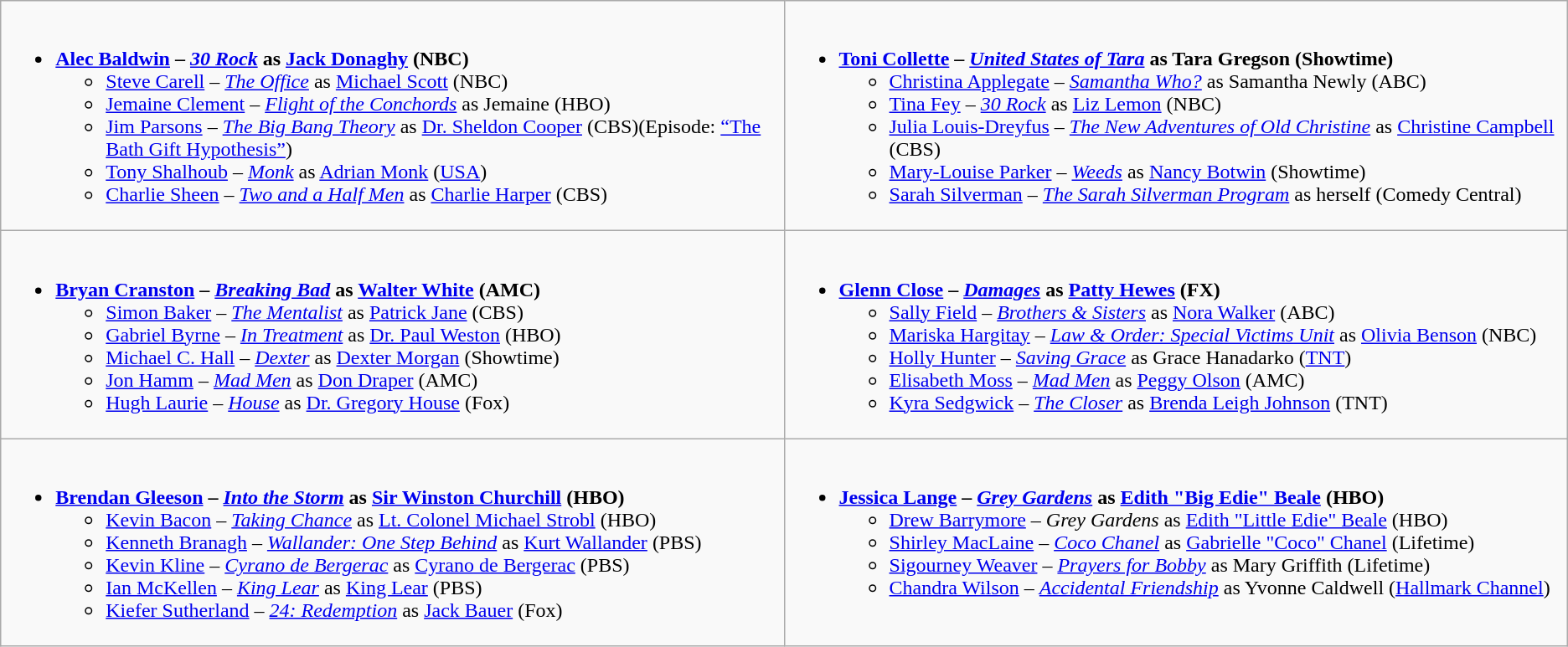<table class="wikitable">
<tr>
<td style="vertical-align:top;" width="50%"><br><ul><li><strong><a href='#'>Alec Baldwin</a> – <em><a href='#'>30 Rock</a></em> as <a href='#'>Jack Donaghy</a> (NBC)</strong><ul><li><a href='#'>Steve Carell</a> – <em><a href='#'>The Office</a></em> as <a href='#'>Michael Scott</a> (NBC)</li><li><a href='#'>Jemaine Clement</a> – <em><a href='#'>Flight of the Conchords</a></em> as Jemaine (HBO)</li><li><a href='#'>Jim Parsons</a> – <em><a href='#'>The Big Bang Theory</a></em> as <a href='#'>Dr. Sheldon Cooper</a> (CBS)(Episode: <a href='#'>“The Bath Gift Hypothesis”</a>)</li><li><a href='#'>Tony Shalhoub</a> – <em><a href='#'>Monk</a></em> as <a href='#'>Adrian Monk</a> (<a href='#'>USA</a>)</li><li><a href='#'>Charlie Sheen</a> – <em><a href='#'>Two and a Half Men</a></em> as <a href='#'>Charlie Harper</a> (CBS)</li></ul></li></ul></td>
<td style="vertical-align:top;" width="50%"><br><ul><li><strong><a href='#'>Toni Collette</a> – <em><a href='#'>United States of Tara</a></em> as Tara Gregson (Showtime)</strong><ul><li><a href='#'>Christina Applegate</a> – <em><a href='#'>Samantha Who?</a></em> as Samantha Newly (ABC)</li><li><a href='#'>Tina Fey</a> – <em><a href='#'>30 Rock</a></em> as <a href='#'>Liz Lemon</a> (NBC)</li><li><a href='#'>Julia Louis-Dreyfus</a> – <em><a href='#'>The New Adventures of Old Christine</a></em> as <a href='#'>Christine Campbell</a> (CBS)</li><li><a href='#'>Mary-Louise Parker</a> – <em><a href='#'>Weeds</a></em> as <a href='#'>Nancy Botwin</a> (Showtime)</li><li><a href='#'>Sarah Silverman</a> – <em><a href='#'>The Sarah Silverman Program</a></em> as herself (Comedy Central)</li></ul></li></ul></td>
</tr>
<tr>
<td style="vertical-align:top;" width="50%"><br><ul><li><strong><a href='#'>Bryan Cranston</a> – <em><a href='#'>Breaking Bad</a></em> as <a href='#'>Walter White</a> (AMC)</strong><ul><li><a href='#'>Simon Baker</a> – <em><a href='#'>The Mentalist</a></em> as <a href='#'>Patrick Jane</a> (CBS)</li><li><a href='#'>Gabriel Byrne</a> – <em><a href='#'>In Treatment</a></em> as <a href='#'>Dr. Paul Weston</a> (HBO)</li><li><a href='#'>Michael C. Hall</a> – <em><a href='#'>Dexter</a></em> as <a href='#'>Dexter Morgan</a> (Showtime)</li><li><a href='#'>Jon Hamm</a> – <em><a href='#'>Mad Men</a></em> as <a href='#'>Don Draper</a> (AMC)</li><li><a href='#'>Hugh Laurie</a> – <em><a href='#'>House</a></em> as <a href='#'>Dr. Gregory House</a> (Fox)</li></ul></li></ul></td>
<td style="vertical-align:top;" width="50%"><br><ul><li><strong><a href='#'>Glenn Close</a> – <em><a href='#'>Damages</a></em> as <a href='#'>Patty Hewes</a> (FX)</strong><ul><li><a href='#'>Sally Field</a> – <em><a href='#'>Brothers & Sisters</a></em> as <a href='#'>Nora Walker</a> (ABC)</li><li><a href='#'>Mariska Hargitay</a> – <em><a href='#'>Law & Order: Special Victims Unit</a></em> as <a href='#'>Olivia Benson</a> (NBC)</li><li><a href='#'>Holly Hunter</a> – <em><a href='#'>Saving Grace</a></em> as Grace Hanadarko (<a href='#'>TNT</a>)</li><li><a href='#'>Elisabeth Moss</a> – <em><a href='#'>Mad Men</a></em> as <a href='#'>Peggy Olson</a> (AMC)</li><li><a href='#'>Kyra Sedgwick</a> – <em><a href='#'>The Closer</a></em> as <a href='#'>Brenda Leigh Johnson</a> (TNT)</li></ul></li></ul></td>
</tr>
<tr>
<td style="vertical-align:top;" width="50%"><br><ul><li><strong><a href='#'>Brendan Gleeson</a> – <em><a href='#'>Into the Storm</a></em> as <a href='#'>Sir Winston Churchill</a> (HBO)</strong><ul><li><a href='#'>Kevin Bacon</a> – <em><a href='#'>Taking Chance</a></em> as <a href='#'>Lt. Colonel Michael Strobl</a> (HBO)</li><li><a href='#'>Kenneth Branagh</a> – <em><a href='#'>Wallander: One Step Behind</a></em> as <a href='#'>Kurt Wallander</a> (PBS)</li><li><a href='#'>Kevin Kline</a> – <em><a href='#'>Cyrano de Bergerac</a></em> as <a href='#'>Cyrano de Bergerac</a> (PBS)</li><li><a href='#'>Ian McKellen</a> – <em><a href='#'>King Lear</a></em> as <a href='#'>King Lear</a> (PBS)</li><li><a href='#'>Kiefer Sutherland</a> – <em><a href='#'>24: Redemption</a></em> as <a href='#'>Jack Bauer</a> (Fox)</li></ul></li></ul></td>
<td style="vertical-align:top;" width="50%"><br><ul><li><strong><a href='#'>Jessica Lange</a> – <em><a href='#'>Grey Gardens</a></em> as <a href='#'>Edith "Big Edie" Beale</a> (HBO)</strong><ul><li><a href='#'>Drew Barrymore</a> – <em>Grey Gardens</em> as <a href='#'>Edith "Little Edie" Beale</a> (HBO)</li><li><a href='#'>Shirley MacLaine</a> – <em><a href='#'>Coco Chanel</a></em> as <a href='#'>Gabrielle "Coco" Chanel</a> (Lifetime)</li><li><a href='#'>Sigourney Weaver</a> – <em><a href='#'>Prayers for Bobby</a></em> as Mary Griffith (Lifetime)</li><li><a href='#'>Chandra Wilson</a> – <em><a href='#'>Accidental Friendship</a></em> as Yvonne Caldwell (<a href='#'>Hallmark Channel</a>)</li></ul></li></ul></td>
</tr>
</table>
